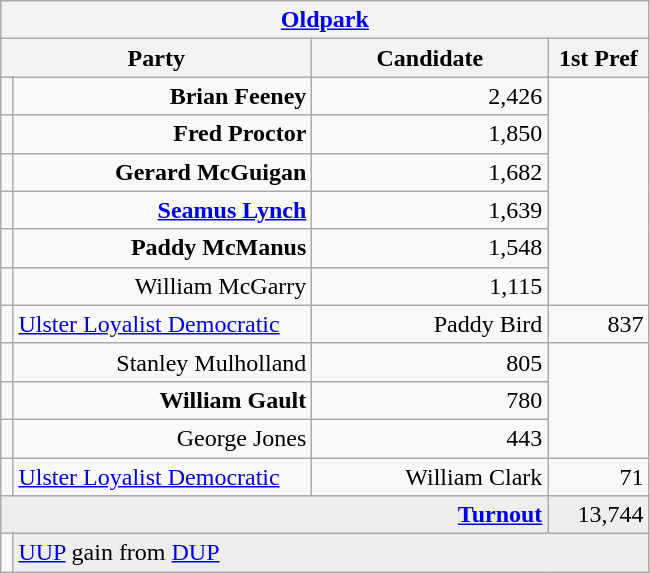<table class="wikitable">
<tr>
<th colspan="4" align="center"><a href='#'>Oldpark</a></th>
</tr>
<tr>
<th colspan="2" align="center" width=200>Party</th>
<th width=150>Candidate</th>
<th width=60>1st Pref</th>
</tr>
<tr>
<td></td>
<td align="right"><strong>Brian Feeney</strong></td>
<td align="right">2,426</td>
</tr>
<tr>
<td></td>
<td align="right"><strong>Fred Proctor</strong></td>
<td align="right">1,850</td>
</tr>
<tr>
<td></td>
<td align="right"><strong>Gerard McGuigan</strong></td>
<td align="right">1,682</td>
</tr>
<tr>
<td></td>
<td align="right"><strong><a href='#'>Seamus Lynch</a></strong></td>
<td align="right">1,639</td>
</tr>
<tr>
<td></td>
<td align="right"><strong>Paddy McManus</strong></td>
<td align="right">1,548</td>
</tr>
<tr>
<td></td>
<td align="right">William McGarry</td>
<td align="right">1,115</td>
</tr>
<tr>
<td></td>
<td><a href='#'>Ulster Loyalist Democratic</a></td>
<td align="right">Paddy Bird</td>
<td align="right">837</td>
</tr>
<tr>
<td></td>
<td align="right">Stanley Mulholland</td>
<td align="right">805</td>
</tr>
<tr>
<td></td>
<td align="right"><strong>William Gault</strong></td>
<td align="right">780</td>
</tr>
<tr>
<td></td>
<td align="right">George Jones</td>
<td align="right">443</td>
</tr>
<tr>
<td></td>
<td><a href='#'>Ulster Loyalist Democratic</a></td>
<td align="right">William Clark</td>
<td align="right">71</td>
</tr>
<tr bgcolor="EEEEEE">
<td colspan=3 align="right"><strong><a href='#'>Turnout</a></strong></td>
<td align="right">13,744</td>
</tr>
<tr>
<td bgcolor=></td>
<td colspan=3 bgcolor="EEEEEE"><a href='#'>UUP</a> gain from <a href='#'>DUP</a></td>
</tr>
</table>
